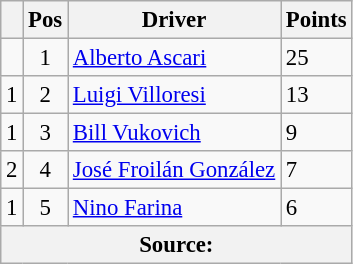<table class="wikitable" style="font-size: 95%;">
<tr>
<th></th>
<th>Pos</th>
<th>Driver</th>
<th>Points</th>
</tr>
<tr>
<td align="left"></td>
<td align="center">1</td>
<td> <a href='#'>Alberto Ascari</a></td>
<td align="left">25</td>
</tr>
<tr>
<td align="left"> 1</td>
<td align="center">2</td>
<td> <a href='#'>Luigi Villoresi</a></td>
<td align="left">13</td>
</tr>
<tr>
<td align="left"> 1</td>
<td align="center">3</td>
<td> <a href='#'>Bill Vukovich</a></td>
<td align="left">9</td>
</tr>
<tr>
<td align="left"> 2</td>
<td align="center">4</td>
<td> <a href='#'>José Froilán González</a></td>
<td align="left">7</td>
</tr>
<tr>
<td align="left"> 1</td>
<td align="center">5</td>
<td> <a href='#'>Nino Farina</a></td>
<td align="left">6</td>
</tr>
<tr>
<th colspan=4>Source: </th>
</tr>
</table>
